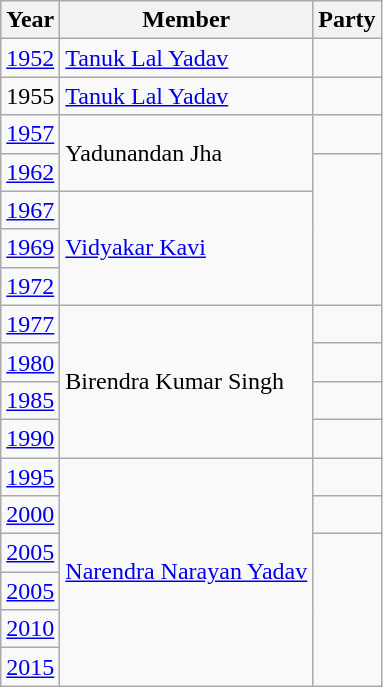<table class="wikitable">
<tr>
<th>Year</th>
<th>Member</th>
<th colspan="2">Party</th>
</tr>
<tr>
<td><a href='#'>1952</a></td>
<td><a href='#'>Tanuk Lal Yadav</a></td>
<td></td>
</tr>
<tr>
<td>1955</td>
<td><a href='#'>Tanuk Lal Yadav</a></td>
</tr>
<tr>
<td><a href='#'>1957</a></td>
<td rowspan="2">Yadunandan Jha</td>
<td></td>
</tr>
<tr>
<td><a href='#'>1962</a></td>
</tr>
<tr>
<td><a href='#'>1967</a></td>
<td rowspan="3"><a href='#'>Vidyakar Kavi</a></td>
</tr>
<tr>
<td><a href='#'>1969</a></td>
</tr>
<tr>
<td><a href='#'>1972</a></td>
</tr>
<tr>
<td><a href='#'>1977</a></td>
<td rowspan="4">Birendra Kumar Singh</td>
<td></td>
</tr>
<tr>
<td><a href='#'>1980</a></td>
<td></td>
</tr>
<tr>
<td><a href='#'>1985</a></td>
<td></td>
</tr>
<tr>
<td><a href='#'>1990</a></td>
<td></td>
</tr>
<tr>
<td><a href='#'>1995</a></td>
<td rowspan="6"><a href='#'>Narendra Narayan Yadav</a></td>
</tr>
<tr>
<td><a href='#'>2000</a></td>
<td></td>
</tr>
<tr>
<td><a href='#'>2005</a></td>
</tr>
<tr>
<td><a href='#'>2005</a></td>
</tr>
<tr>
<td><a href='#'>2010</a></td>
</tr>
<tr>
<td><a href='#'>2015</a></td>
</tr>
</table>
